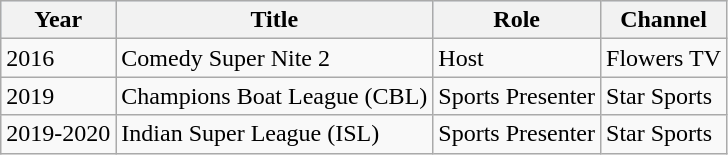<table class="wikitable">
<tr style="background:#d1e4fd;">
<th>Year</th>
<th>Title</th>
<th>Role</th>
<th>Channel</th>
</tr>
<tr>
<td>2016</td>
<td>Comedy Super Nite 2</td>
<td>Host</td>
<td>Flowers TV</td>
</tr>
<tr>
<td>2019</td>
<td>Champions Boat League (CBL)</td>
<td>Sports Presenter</td>
<td>Star Sports</td>
</tr>
<tr>
<td>2019-2020</td>
<td>Indian Super League (ISL)</td>
<td>Sports Presenter</td>
<td>Star Sports</td>
</tr>
</table>
